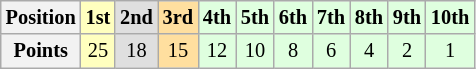<table class="wikitable" style="font-size: 85%;">
<tr>
<th>Position</th>
<td style="background:#ffffbf" align="center"><strong>1st</strong></td>
<td style="background:#dfdfdf" align="center"><strong>2nd</strong></td>
<td style="background:#ffdf9f" align="center"><strong>3rd</strong></td>
<td style="background:#dfffdf" align="center"><strong>4th</strong></td>
<td style="background:#dfffdf" align="center"><strong>5th</strong></td>
<td style="background:#dfffdf" align="center"><strong>6th</strong></td>
<td style="background:#dfffdf" align="center"><strong>7th</strong></td>
<td style="background:#dfffdf" align="center"><strong>8th</strong></td>
<td style="background:#dfffdf" align="center"><strong>9th</strong></td>
<td style="background:#dfffdf" align="center"><strong>10th</strong></td>
</tr>
<tr>
<th>Points</th>
<td style="background:#ffffbf" align="center">25</td>
<td style="background:#dfdfdf" align="center">18</td>
<td style="background:#ffdf9f" align="center">15</td>
<td style="background:#dfffdf" align="center">12</td>
<td style="background:#dfffdf" align="center">10</td>
<td style="background:#dfffdf" align="center">8</td>
<td style="background:#dfffdf" align="center">6</td>
<td style="background:#dfffdf" align="center">4</td>
<td style="background:#dfffdf" align="center">2</td>
<td style="background:#dfffdf" align="center">1</td>
</tr>
</table>
